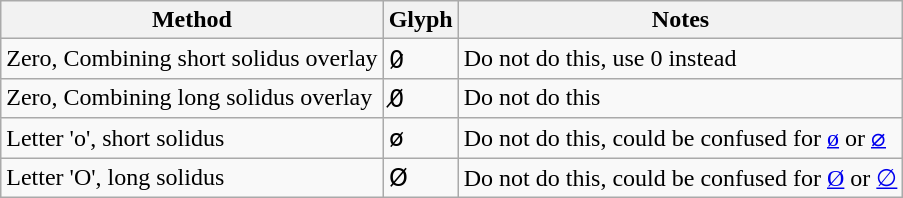<table class="wikitable">
<tr>
<th>Method</th>
<th>Glyph</th>
<th>Notes</th>
</tr>
<tr>
<td>Zero, Combining short solidus overlay</td>
<td>0̷</td>
<td>Do not do this, use 0&#xFE00; instead</td>
</tr>
<tr>
<td>Zero, Combining long solidus overlay</td>
<td>0̸</td>
<td>Do not do this</td>
</tr>
<tr>
<td>Letter 'o', short solidus</td>
<td>o̷</td>
<td>Do not do this, could be confused for <a href='#'>ø</a> or <a href='#'>⌀</a></td>
</tr>
<tr>
<td>Letter 'O', long solidus</td>
<td>O̸</td>
<td>Do not do this, could be confused for <a href='#'>Ø</a> or <a href='#'>∅</a></td>
</tr>
</table>
